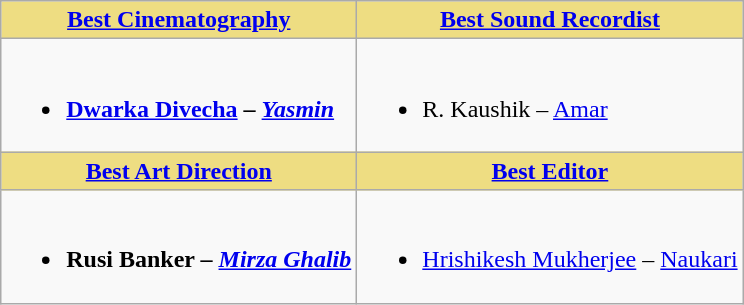<table class="wikitable">
<tr>
<th style="background:#EEDD82;"><a href='#'>Best Cinematography</a></th>
<th style="background:#EEDD82;"><a href='#'> Best Sound Recordist</a></th>
</tr>
<tr>
<td valign=top><br><ul><li><strong><a href='#'>Dwarka Divecha</a> – <em><a href='#'>Yasmin</a><strong><em></li></ul></td>
<td valign=top><br><ul><li></strong>R. Kaushik – </em><a href='#'>Amar</a></em></strong></li></ul></td>
</tr>
<tr>
<th style="background:#EEDD82;"><a href='#'>Best Art Direction</a></th>
<th style="background:#EEDD82;"><a href='#'>Best Editor</a></th>
</tr>
<tr>
<td valign=top><br><ul><li><strong>Rusi Banker – <em><a href='#'>Mirza Ghalib</a><strong><em></li></ul></td>
<td valign=top><br><ul><li></strong><a href='#'>Hrishikesh Mukherjee</a> – </em><a href='#'>Naukari</a></em></strong></li></ul></td>
</tr>
</table>
